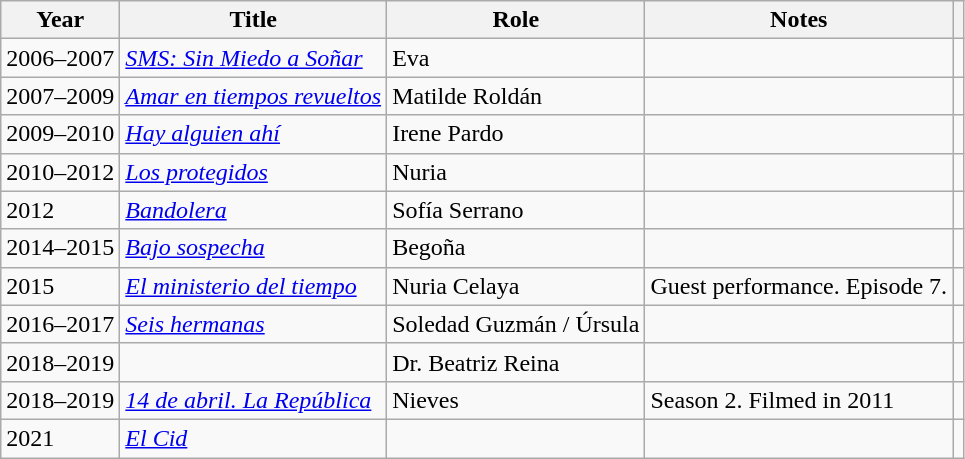<table class="wikitable sortable">
<tr>
<th>Year</th>
<th>Title</th>
<th>Role</th>
<th class="unsortable">Notes</th>
<th></th>
</tr>
<tr>
<td>2006–2007</td>
<td><a href='#'><em>SMS: Sin Miedo a Soñar</em></a></td>
<td>Eva</td>
<td></td>
<td align = "center"></td>
</tr>
<tr>
<td>2007–2009</td>
<td><em><a href='#'>Amar en tiempos revueltos</a></em></td>
<td>Matilde Roldán</td>
<td></td>
<td align = "center"></td>
</tr>
<tr>
<td>2009–2010</td>
<td><em><a href='#'>Hay alguien ahí</a></em></td>
<td>Irene Pardo</td>
<td></td>
<td align = "center"></td>
</tr>
<tr>
<td>2010–2012</td>
<td><em><a href='#'>Los protegidos</a></em></td>
<td>Nuria</td>
<td></td>
<td align = "center"></td>
</tr>
<tr>
<td>2012</td>
<td><em><a href='#'>Bandolera</a></em></td>
<td>Sofía Serrano</td>
<td></td>
<td align = "center"></td>
</tr>
<tr>
<td>2014–2015</td>
<td><em><a href='#'>Bajo sospecha</a></em></td>
<td>Begoña</td>
<td></td>
<td align = "center"></td>
</tr>
<tr>
<td>2015</td>
<td><em><a href='#'>El ministerio del tiempo</a></em></td>
<td>Nuria Celaya</td>
<td align = "center">Guest performance. Episode 7.</td>
<td align = "center"></td>
</tr>
<tr>
<td>2016–2017</td>
<td><em><a href='#'>Seis hermanas</a></em></td>
<td>Soledad Guzmán / Úrsula</td>
<td></td>
<td align = "center"></td>
</tr>
<tr>
<td>2018–2019</td>
<td><em></em></td>
<td>Dr. Beatriz Reina</td>
<td></td>
<td align = "center"></td>
</tr>
<tr>
<td>2018–2019</td>
<td><em><a href='#'>14 de abril. La República</a></em></td>
<td>Nieves</td>
<td>Season 2. Filmed in 2011</td>
<td align = "center"></td>
</tr>
<tr>
<td>2021</td>
<td><em><a href='#'>El Cid</a></em></td>
<td></td>
<td></td>
<td align = "center"></td>
</tr>
</table>
